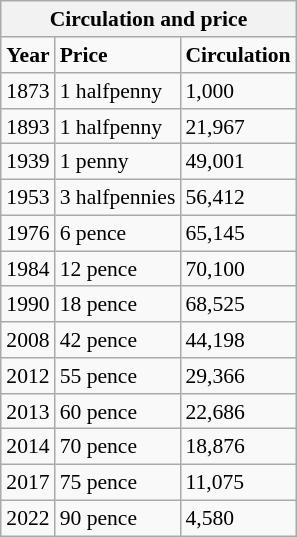<table class="wikitable" style="float: right; margin-left: 2em; font-size: 90%;" cellspacing="3">
<tr>
<th colspan=3><strong>Circulation and price</strong></th>
</tr>
<tr>
<td><strong>Year</strong></td>
<td><strong>Price</strong></td>
<td><strong>Circulation</strong></td>
</tr>
<tr>
<td>1873</td>
<td>1 halfpenny</td>
<td>1,000</td>
</tr>
<tr>
<td>1893</td>
<td>1 halfpenny</td>
<td>21,967</td>
</tr>
<tr>
<td>1939</td>
<td>1 penny</td>
<td>49,001</td>
</tr>
<tr>
<td>1953</td>
<td>3 halfpennies</td>
<td>56,412</td>
</tr>
<tr>
<td>1976</td>
<td>6 pence</td>
<td>65,145</td>
</tr>
<tr>
<td>1984</td>
<td>12 pence</td>
<td>70,100</td>
</tr>
<tr>
<td>1990</td>
<td>18 pence</td>
<td>68,525</td>
</tr>
<tr>
<td>2008</td>
<td>42 pence</td>
<td>44,198</td>
</tr>
<tr>
<td>2012</td>
<td>55 pence</td>
<td>29,366</td>
</tr>
<tr>
<td>2013</td>
<td>60 pence</td>
<td>22,686</td>
</tr>
<tr>
<td>2014</td>
<td>70 pence</td>
<td>18,876</td>
</tr>
<tr>
<td>2017</td>
<td>75 pence</td>
<td>11,075</td>
</tr>
<tr>
<td>2022</td>
<td>90 pence</td>
<td>4,580</td>
</tr>
</table>
